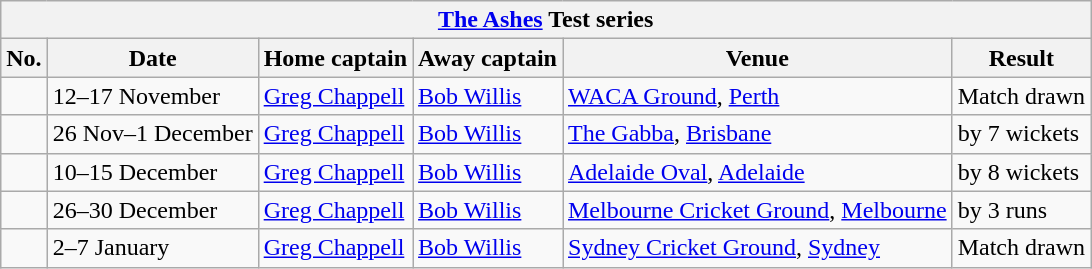<table class="wikitable">
<tr>
<th colspan="9"><a href='#'>The Ashes</a> Test series</th>
</tr>
<tr>
<th>No.</th>
<th>Date</th>
<th>Home captain</th>
<th>Away captain</th>
<th>Venue</th>
<th>Result</th>
</tr>
<tr>
<td></td>
<td>12–17 November</td>
<td><a href='#'>Greg Chappell</a></td>
<td><a href='#'>Bob Willis</a></td>
<td><a href='#'>WACA Ground</a>, <a href='#'>Perth</a></td>
<td>Match drawn</td>
</tr>
<tr>
<td></td>
<td>26 Nov–1 December</td>
<td><a href='#'>Greg Chappell</a></td>
<td><a href='#'>Bob Willis</a></td>
<td><a href='#'>The Gabba</a>, <a href='#'>Brisbane</a></td>
<td> by 7 wickets</td>
</tr>
<tr>
<td></td>
<td>10–15 December</td>
<td><a href='#'>Greg Chappell</a></td>
<td><a href='#'>Bob Willis</a></td>
<td><a href='#'>Adelaide Oval</a>, <a href='#'>Adelaide</a></td>
<td> by 8 wickets</td>
</tr>
<tr>
<td></td>
<td>26–30 December</td>
<td><a href='#'>Greg Chappell</a></td>
<td><a href='#'>Bob Willis</a></td>
<td><a href='#'>Melbourne Cricket Ground</a>, <a href='#'>Melbourne</a></td>
<td> by 3 runs</td>
</tr>
<tr>
<td></td>
<td>2–7 January</td>
<td><a href='#'>Greg Chappell</a></td>
<td><a href='#'>Bob Willis</a></td>
<td><a href='#'>Sydney Cricket Ground</a>, <a href='#'>Sydney</a></td>
<td>Match drawn</td>
</tr>
</table>
